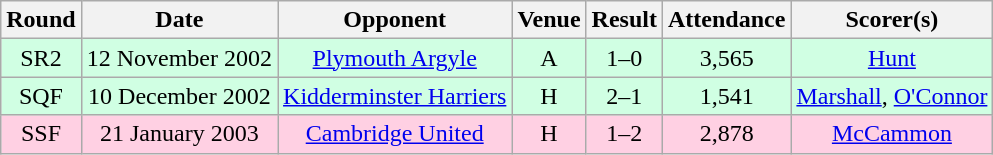<table class="wikitable sortable" style="text-align:center;">
<tr>
<th>Round</th>
<th>Date</th>
<th>Opponent</th>
<th>Venue</th>
<th>Result</th>
<th>Attendance</th>
<th>Scorer(s)</th>
</tr>
<tr style="background:#d0ffe3;">
<td>SR2</td>
<td>12 November 2002</td>
<td><a href='#'>Plymouth Argyle</a></td>
<td>A</td>
<td>1–0</td>
<td>3,565</td>
<td><a href='#'>Hunt</a></td>
</tr>
<tr style="background:#d0ffe3;">
<td>SQF</td>
<td>10 December 2002</td>
<td><a href='#'>Kidderminster Harriers</a></td>
<td>H</td>
<td>2–1</td>
<td>1,541</td>
<td><a href='#'>Marshall</a>, <a href='#'>O'Connor</a></td>
</tr>
<tr style="background:#ffd0e3;">
<td>SSF</td>
<td>21 January 2003</td>
<td><a href='#'>Cambridge United</a></td>
<td>H</td>
<td>1–2 </td>
<td>2,878</td>
<td><a href='#'>McCammon</a></td>
</tr>
</table>
